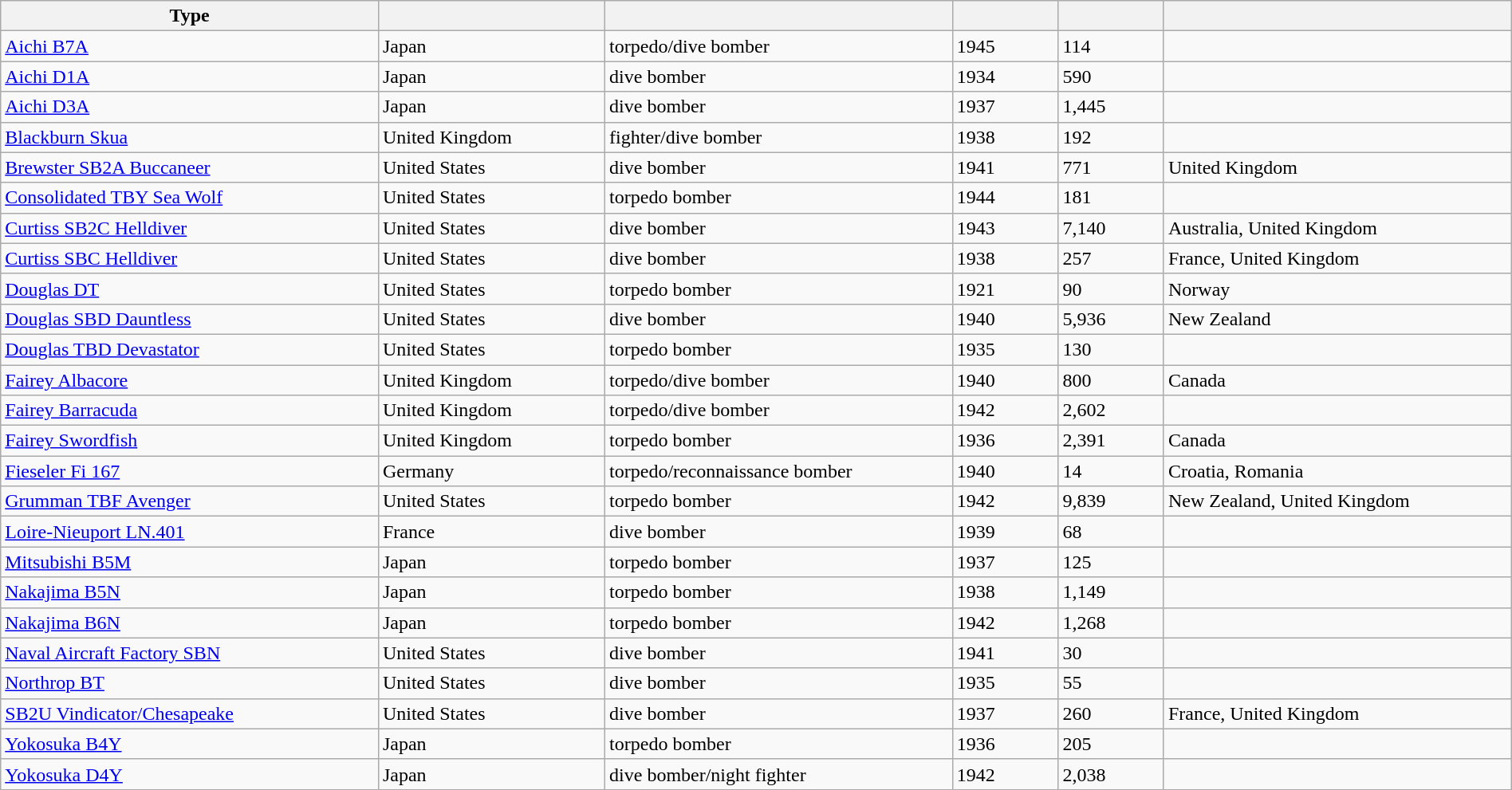<table class="wikitable sortable" border=1 style=width:100%>
<tr>
<th style=width:25%>Type</th>
<th style=width:15%></th>
<th style=width:23%></th>
<th style=width:7%></th>
<th style=width:7%></th>
<th></th>
</tr>
<tr>
<td><a href='#'>Aichi B7A</a></td>
<td>Japan</td>
<td>torpedo/dive bomber</td>
<td>1945</td>
<td>114</td>
<td></td>
</tr>
<tr>
<td><a href='#'>Aichi D1A</a></td>
<td>Japan</td>
<td>dive bomber</td>
<td>1934</td>
<td>590</td>
<td></td>
</tr>
<tr>
<td><a href='#'>Aichi D3A</a></td>
<td>Japan</td>
<td>dive bomber</td>
<td>1937</td>
<td>1,445</td>
<td></td>
</tr>
<tr>
<td><a href='#'>Blackburn Skua</a></td>
<td>United Kingdom</td>
<td>fighter/dive bomber</td>
<td>1938</td>
<td>192</td>
<td></td>
</tr>
<tr>
<td><a href='#'>Brewster SB2A Buccaneer</a></td>
<td>United States</td>
<td>dive bomber</td>
<td>1941</td>
<td>771</td>
<td>United Kingdom</td>
</tr>
<tr>
<td><a href='#'>Consolidated TBY Sea Wolf</a></td>
<td>United States</td>
<td>torpedo bomber</td>
<td>1944</td>
<td>181</td>
<td></td>
</tr>
<tr>
<td><a href='#'>Curtiss SB2C Helldiver</a></td>
<td>United States</td>
<td>dive bomber</td>
<td>1943</td>
<td>7,140</td>
<td>Australia, United Kingdom</td>
</tr>
<tr>
<td><a href='#'>Curtiss SBC Helldiver</a></td>
<td>United States</td>
<td>dive bomber</td>
<td>1938</td>
<td>257</td>
<td>France, United Kingdom</td>
</tr>
<tr>
<td><a href='#'>Douglas DT</a></td>
<td>United States</td>
<td>torpedo bomber</td>
<td>1921</td>
<td>90</td>
<td>Norway</td>
</tr>
<tr>
<td><a href='#'>Douglas SBD Dauntless</a></td>
<td>United States</td>
<td>dive bomber</td>
<td>1940</td>
<td>5,936</td>
<td>New Zealand</td>
</tr>
<tr>
<td><a href='#'>Douglas TBD Devastator</a></td>
<td>United States</td>
<td>torpedo bomber</td>
<td>1935</td>
<td>130</td>
<td></td>
</tr>
<tr>
<td><a href='#'>Fairey Albacore</a></td>
<td>United Kingdom</td>
<td>torpedo/dive bomber</td>
<td>1940</td>
<td>800</td>
<td>Canada</td>
</tr>
<tr>
<td><a href='#'>Fairey Barracuda</a></td>
<td>United Kingdom</td>
<td>torpedo/dive bomber</td>
<td>1942</td>
<td>2,602</td>
<td></td>
</tr>
<tr>
<td><a href='#'>Fairey Swordfish</a></td>
<td>United Kingdom</td>
<td>torpedo bomber</td>
<td>1936</td>
<td>2,391</td>
<td>Canada</td>
</tr>
<tr>
<td><a href='#'>Fieseler Fi 167</a></td>
<td>Germany</td>
<td>torpedo/reconnaissance bomber</td>
<td>1940</td>
<td>14</td>
<td>Croatia, Romania</td>
</tr>
<tr>
<td><a href='#'>Grumman TBF Avenger</a></td>
<td>United States</td>
<td>torpedo bomber</td>
<td>1942</td>
<td>9,839</td>
<td>New Zealand, United Kingdom</td>
</tr>
<tr>
<td><a href='#'>Loire-Nieuport LN.401</a></td>
<td>France</td>
<td>dive bomber</td>
<td>1939</td>
<td>68</td>
<td></td>
</tr>
<tr>
<td><a href='#'>Mitsubishi B5M</a></td>
<td>Japan</td>
<td>torpedo bomber</td>
<td>1937</td>
<td>125</td>
<td></td>
</tr>
<tr>
<td><a href='#'>Nakajima B5N</a></td>
<td>Japan</td>
<td>torpedo bomber</td>
<td>1938</td>
<td>1,149</td>
<td></td>
</tr>
<tr>
<td><a href='#'>Nakajima B6N</a></td>
<td>Japan</td>
<td>torpedo bomber</td>
<td>1942</td>
<td>1,268</td>
<td></td>
</tr>
<tr>
<td><a href='#'>Naval Aircraft Factory SBN</a></td>
<td>United States</td>
<td>dive bomber</td>
<td>1941</td>
<td>30</td>
<td></td>
</tr>
<tr>
<td><a href='#'>Northrop BT</a></td>
<td>United States</td>
<td>dive bomber</td>
<td>1935</td>
<td>55</td>
<td></td>
</tr>
<tr>
<td><a href='#'>SB2U Vindicator/Chesapeake</a></td>
<td>United States</td>
<td>dive bomber</td>
<td>1937</td>
<td>260</td>
<td>France, United Kingdom</td>
</tr>
<tr>
<td><a href='#'>Yokosuka B4Y</a></td>
<td>Japan</td>
<td>torpedo bomber</td>
<td>1936</td>
<td>205</td>
<td></td>
</tr>
<tr>
<td><a href='#'>Yokosuka D4Y</a></td>
<td>Japan</td>
<td>dive bomber/night fighter</td>
<td>1942</td>
<td>2,038</td>
<td></td>
</tr>
</table>
